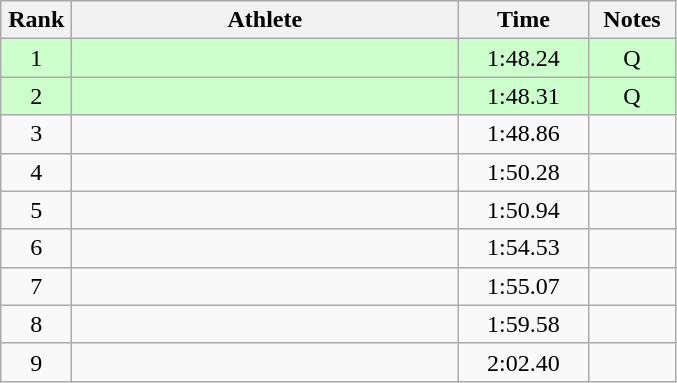<table class="wikitable" style="text-align:center">
<tr>
<th width=40>Rank</th>
<th width=250>Athlete</th>
<th width=80>Time</th>
<th width=50>Notes</th>
</tr>
<tr bgcolor=ccffcc>
<td>1</td>
<td align=left></td>
<td>1:48.24</td>
<td>Q</td>
</tr>
<tr bgcolor=ccffcc>
<td>2</td>
<td align=left></td>
<td>1:48.31</td>
<td>Q</td>
</tr>
<tr>
<td>3</td>
<td align=left></td>
<td>1:48.86</td>
<td></td>
</tr>
<tr>
<td>4</td>
<td align=left></td>
<td>1:50.28</td>
<td></td>
</tr>
<tr>
<td>5</td>
<td align=left></td>
<td>1:50.94</td>
<td></td>
</tr>
<tr>
<td>6</td>
<td align=left></td>
<td>1:54.53</td>
<td></td>
</tr>
<tr>
<td>7</td>
<td align=left></td>
<td>1:55.07</td>
<td></td>
</tr>
<tr>
<td>8</td>
<td align=left></td>
<td>1:59.58</td>
<td></td>
</tr>
<tr>
<td>9</td>
<td align=left></td>
<td>2:02.40</td>
<td></td>
</tr>
</table>
